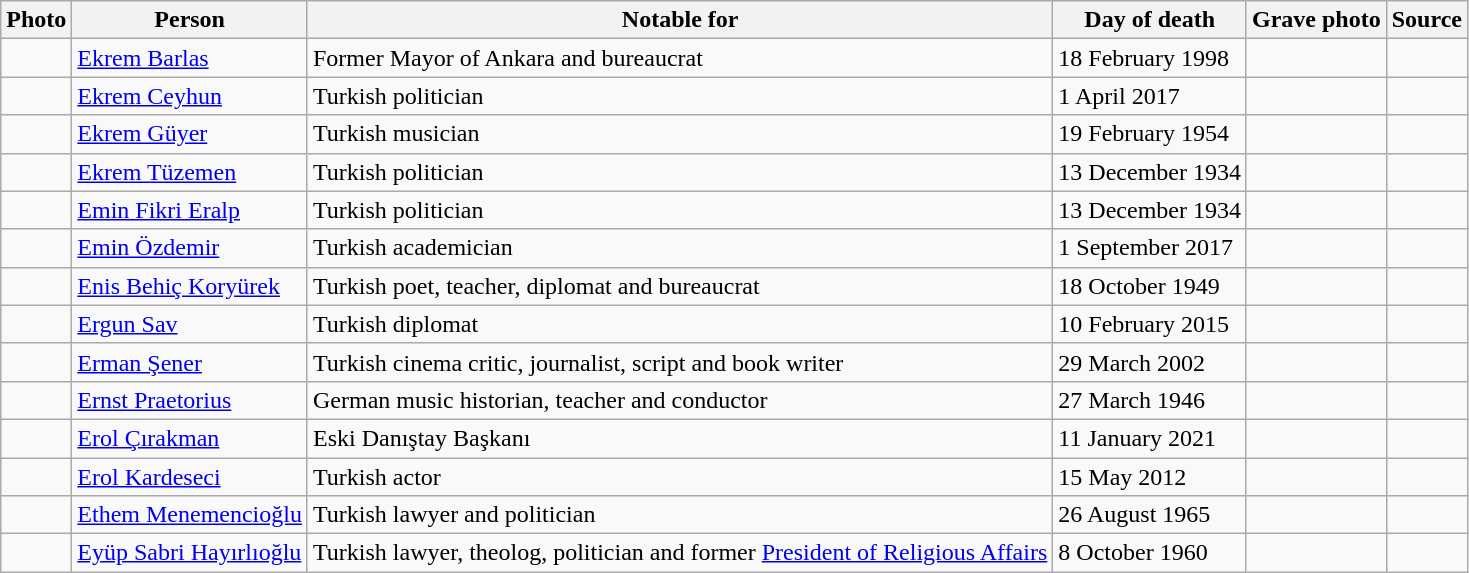<table class="wikitable sortable">
<tr>
<th scope=col>Photo</th>
<th scope=col>Person</th>
<th scope=col>Notable for</th>
<th scope=col>Day of death</th>
<th scope=col>Grave photo</th>
<th scope=col>Source</th>
</tr>
<tr>
<td></td>
<td><a href='#'>Ekrem Barlas</a></td>
<td>Former Mayor of Ankara and bureaucrat</td>
<td>18 February 1998</td>
<td></td>
<td></td>
</tr>
<tr>
<td></td>
<td><a href='#'>Ekrem Ceyhun</a></td>
<td>Turkish politician</td>
<td>1 April 2017</td>
<td></td>
<td></td>
</tr>
<tr>
<td></td>
<td><a href='#'>Ekrem Güyer</a></td>
<td>Turkish musician</td>
<td>19 February 1954</td>
<td></td>
<td></td>
</tr>
<tr>
<td></td>
<td><a href='#'>Ekrem Tüzemen</a></td>
<td>Turkish politician</td>
<td>13 December 1934</td>
<td></td>
<td></td>
</tr>
<tr>
<td></td>
<td><a href='#'>Emin Fikri Eralp</a></td>
<td>Turkish politician</td>
<td>13 December 1934</td>
<td></td>
<td></td>
</tr>
<tr>
<td></td>
<td><a href='#'>Emin Özdemir</a></td>
<td>Turkish academician</td>
<td>1 September 2017</td>
<td></td>
<td></td>
</tr>
<tr>
<td></td>
<td><a href='#'>Enis Behiç Koryürek</a></td>
<td>Turkish poet, teacher, diplomat and bureaucrat</td>
<td>18 October 1949</td>
<td></td>
<td></td>
</tr>
<tr>
<td></td>
<td><a href='#'>Ergun Sav</a></td>
<td>Turkish diplomat</td>
<td>10 February 2015</td>
<td></td>
<td></td>
</tr>
<tr>
<td></td>
<td><a href='#'>Erman Şener</a></td>
<td>Turkish cinema critic, journalist, script and book writer</td>
<td>29 March 2002</td>
<td></td>
<td></td>
</tr>
<tr>
<td></td>
<td><a href='#'>Ernst Praetorius</a></td>
<td>German music historian, teacher and conductor</td>
<td>27 March 1946</td>
<td></td>
<td></td>
</tr>
<tr>
<td></td>
<td><a href='#'>Erol Çırakman</a></td>
<td>Eski Danıştay Başkanı</td>
<td>11 January 2021</td>
<td></td>
<td></td>
</tr>
<tr>
<td></td>
<td><a href='#'>Erol Kardeseci</a></td>
<td>Turkish actor</td>
<td>15 May 2012</td>
<td></td>
<td></td>
</tr>
<tr>
<td></td>
<td><a href='#'>Ethem Menemencioğlu</a></td>
<td>Turkish lawyer and politician</td>
<td>26 August 1965</td>
<td></td>
<td></td>
</tr>
<tr>
<td></td>
<td><a href='#'>Eyüp Sabri Hayırlıoğlu</a></td>
<td>Turkish lawyer, theolog, politician and former <a href='#'>President of Religious Affairs</a></td>
<td>8 October 1960</td>
<td></td>
<td></td>
</tr>
</table>
